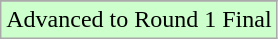<table class="wikitable">
<tr>
</tr>
<tr width=10px bgcolor="#ccffcc">
<td>Advanced to Round 1 Final</td>
</tr>
</table>
